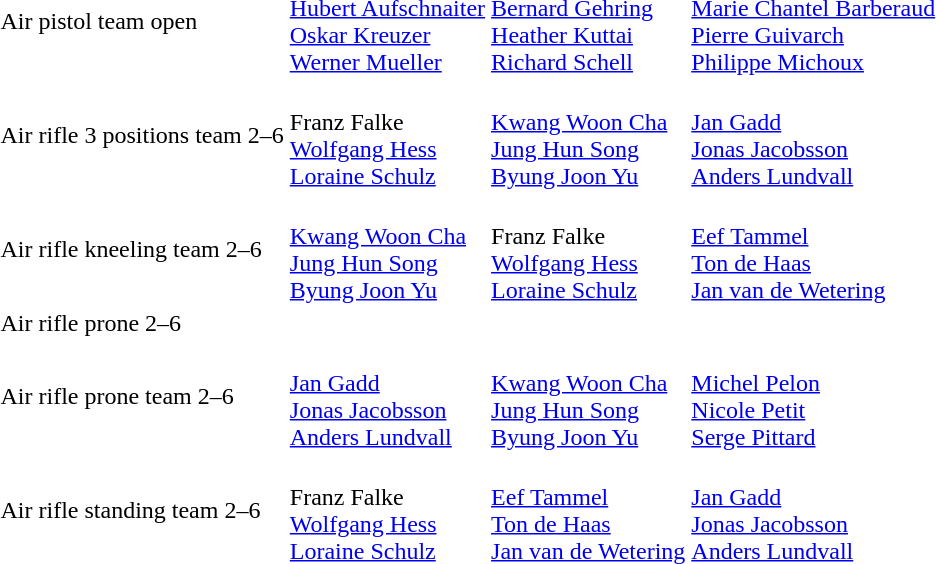<table>
<tr>
<td>Air pistol team open<br></td>
<td valign=top> <br> <a href='#'>Hubert Aufschnaiter</a> <br> <a href='#'>Oskar Kreuzer</a> <br> <a href='#'>Werner Mueller</a></td>
<td valign=top> <br> <a href='#'>Bernard Gehring</a> <br> <a href='#'>Heather Kuttai</a> <br> <a href='#'>Richard Schell</a></td>
<td valign=top> <br> <a href='#'>Marie Chantel Barberaud</a> <br> <a href='#'>Pierre Guivarch</a> <br> <a href='#'>Philippe Michoux</a></td>
</tr>
<tr>
<td>Air rifle 3 positions team 2–6<br></td>
<td valign=top> <br> Franz Falke <br> <a href='#'>Wolfgang Hess</a> <br> <a href='#'>Loraine Schulz</a></td>
<td valign=top> <br> <a href='#'>Kwang Woon Cha</a> <br> <a href='#'>Jung Hun Song</a> <br> <a href='#'>Byung Joon Yu</a></td>
<td valign=top> <br> <a href='#'>Jan Gadd</a> <br> <a href='#'>Jonas Jacobsson</a> <br> <a href='#'>Anders Lundvall</a></td>
</tr>
<tr>
<td>Air rifle kneeling team 2–6<br></td>
<td valign=top> <br> <a href='#'>Kwang Woon Cha</a> <br> <a href='#'>Jung Hun Song</a> <br> <a href='#'>Byung Joon Yu</a></td>
<td valign=top> <br> Franz Falke <br> <a href='#'>Wolfgang Hess</a> <br> <a href='#'>Loraine Schulz</a></td>
<td valign=top> <br> <a href='#'>Eef Tammel</a> <br> <a href='#'>Ton de Haas</a> <br> <a href='#'>Jan van de Wetering</a></td>
</tr>
<tr>
<td>Air rifle prone 2–6<br></td>
<td></td>
<td></td>
<td></td>
</tr>
<tr>
<td>Air rifle prone team 2–6<br></td>
<td valign=top> <br> <a href='#'>Jan Gadd</a> <br> <a href='#'>Jonas Jacobsson</a> <br> <a href='#'>Anders Lundvall</a></td>
<td valign=top> <br> <a href='#'>Kwang Woon Cha</a> <br> <a href='#'>Jung Hun Song</a> <br> <a href='#'>Byung Joon Yu</a></td>
<td valign=top> <br> <a href='#'>Michel Pelon</a> <br> <a href='#'>Nicole Petit</a> <br> <a href='#'>Serge Pittard</a></td>
</tr>
<tr>
<td>Air rifle standing team 2–6<br></td>
<td valign=top> <br> Franz Falke <br> <a href='#'>Wolfgang Hess</a> <br> <a href='#'>Loraine Schulz</a></td>
<td valign=top> <br> <a href='#'>Eef Tammel</a> <br> <a href='#'>Ton de Haas</a> <br> <a href='#'>Jan van de Wetering</a></td>
<td valign=top> <br> <a href='#'>Jan Gadd</a> <br> <a href='#'>Jonas Jacobsson</a> <br> <a href='#'>Anders Lundvall</a></td>
</tr>
</table>
